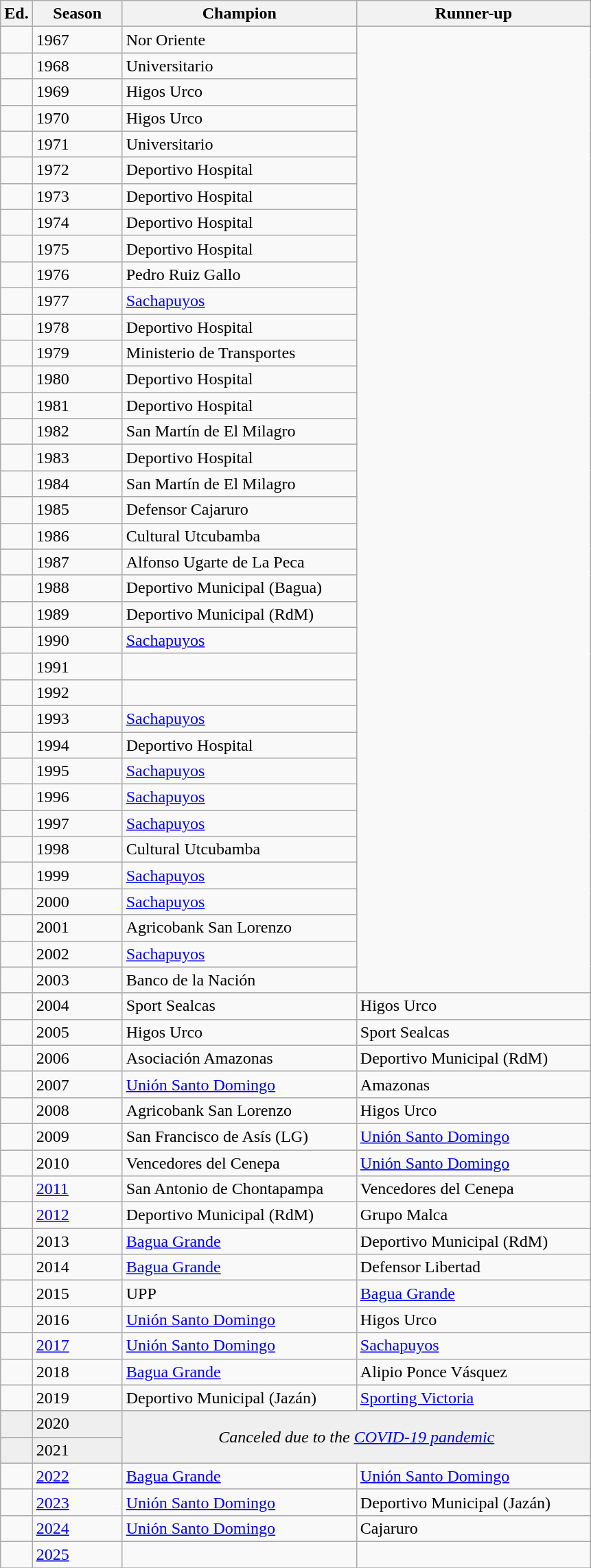<table class="wikitable sortable">
<tr>
<th width=px>Ed.</th>
<th width=80px>Season</th>
<th width=220px>Champion</th>
<th width=220px>Runner-up</th>
</tr>
<tr>
<td></td>
<td>1967</td>
<td>Nor Oriente</td>
</tr>
<tr>
<td></td>
<td>1968</td>
<td>Universitario</td>
</tr>
<tr>
<td></td>
<td>1969</td>
<td>Higos Urco</td>
</tr>
<tr>
<td></td>
<td>1970</td>
<td>Higos Urco</td>
</tr>
<tr>
<td></td>
<td>1971</td>
<td>Universitario</td>
</tr>
<tr>
<td></td>
<td>1972</td>
<td>Deportivo Hospital</td>
</tr>
<tr>
<td></td>
<td>1973</td>
<td>Deportivo Hospital</td>
</tr>
<tr>
<td></td>
<td>1974</td>
<td>Deportivo Hospital</td>
</tr>
<tr>
<td></td>
<td>1975</td>
<td>Deportivo Hospital</td>
</tr>
<tr>
<td></td>
<td>1976</td>
<td>Pedro Ruiz Gallo</td>
</tr>
<tr>
<td></td>
<td>1977</td>
<td><a href='#'>Sachapuyos</a></td>
</tr>
<tr>
<td></td>
<td>1978</td>
<td>Deportivo Hospital</td>
</tr>
<tr>
<td></td>
<td>1979</td>
<td>Ministerio de Transportes</td>
</tr>
<tr>
<td></td>
<td>1980</td>
<td>Deportivo Hospital</td>
</tr>
<tr>
<td></td>
<td>1981</td>
<td>Deportivo Hospital</td>
</tr>
<tr>
<td></td>
<td>1982</td>
<td>San Martín de El Milagro</td>
</tr>
<tr>
<td></td>
<td>1983</td>
<td>Deportivo Hospital</td>
</tr>
<tr>
<td></td>
<td>1984</td>
<td>San Martín de El Milagro</td>
</tr>
<tr>
<td></td>
<td>1985</td>
<td>Defensor Cajaruro</td>
</tr>
<tr>
<td></td>
<td>1986</td>
<td>Cultural Utcubamba</td>
</tr>
<tr>
<td></td>
<td>1987</td>
<td>Alfonso Ugarte de La Peca</td>
</tr>
<tr>
<td></td>
<td>1988</td>
<td>Deportivo Municipal (Bagua)</td>
</tr>
<tr>
<td></td>
<td>1989</td>
<td>Deportivo Municipal (RdM)</td>
</tr>
<tr>
<td></td>
<td>1990</td>
<td><a href='#'>Sachapuyos</a></td>
</tr>
<tr>
<td></td>
<td>1991</td>
<td></td>
</tr>
<tr>
<td></td>
<td>1992</td>
<td></td>
</tr>
<tr>
<td></td>
<td>1993</td>
<td><a href='#'>Sachapuyos</a></td>
</tr>
<tr>
<td></td>
<td>1994</td>
<td>Deportivo Hospital</td>
</tr>
<tr>
<td></td>
<td>1995</td>
<td><a href='#'>Sachapuyos</a></td>
</tr>
<tr>
<td></td>
<td>1996</td>
<td><a href='#'>Sachapuyos</a></td>
</tr>
<tr>
<td></td>
<td>1997</td>
<td><a href='#'>Sachapuyos</a></td>
</tr>
<tr>
<td></td>
<td>1998</td>
<td>Cultural Utcubamba</td>
</tr>
<tr>
<td></td>
<td>1999</td>
<td><a href='#'>Sachapuyos</a></td>
</tr>
<tr>
<td></td>
<td>2000</td>
<td><a href='#'>Sachapuyos</a></td>
</tr>
<tr>
<td></td>
<td>2001</td>
<td>Agricobank San Lorenzo</td>
</tr>
<tr>
<td></td>
<td>2002</td>
<td><a href='#'>Sachapuyos</a></td>
</tr>
<tr>
<td></td>
<td>2003</td>
<td>Banco de la Nación</td>
</tr>
<tr>
<td></td>
<td>2004</td>
<td>Sport Sealcas</td>
<td>Higos Urco</td>
</tr>
<tr>
<td></td>
<td>2005</td>
<td>Higos Urco</td>
<td>Sport Sealcas</td>
</tr>
<tr>
<td></td>
<td>2006</td>
<td>Asociación Amazonas</td>
<td>Deportivo Municipal (RdM)</td>
</tr>
<tr>
<td></td>
<td>2007</td>
<td><a href='#'>Unión Santo Domingo</a></td>
<td>Amazonas</td>
</tr>
<tr>
<td></td>
<td>2008</td>
<td>Agricobank San Lorenzo</td>
<td>Higos Urco</td>
</tr>
<tr>
<td></td>
<td>2009</td>
<td>San Francisco de Asís (LG)</td>
<td><a href='#'>Unión Santo Domingo</a></td>
</tr>
<tr>
<td></td>
<td>2010</td>
<td>Vencedores del Cenepa</td>
<td><a href='#'>Unión Santo Domingo</a></td>
</tr>
<tr>
<td></td>
<td><a href='#'>2011</a></td>
<td>San Antonio de Chontapampa</td>
<td>Vencedores del Cenepa</td>
</tr>
<tr>
<td></td>
<td><a href='#'>2012</a></td>
<td>Deportivo Municipal (RdM)</td>
<td>Grupo Malca</td>
</tr>
<tr>
<td></td>
<td>2013</td>
<td><a href='#'>Bagua Grande</a></td>
<td>Deportivo Municipal (RdM)</td>
</tr>
<tr>
<td></td>
<td>2014</td>
<td><a href='#'>Bagua Grande</a></td>
<td>Defensor Libertad</td>
</tr>
<tr>
<td></td>
<td>2015</td>
<td>UPP</td>
<td><a href='#'>Bagua Grande</a></td>
</tr>
<tr>
<td></td>
<td>2016</td>
<td><a href='#'>Unión Santo Domingo</a></td>
<td>Higos Urco</td>
</tr>
<tr>
<td></td>
<td><a href='#'>2017</a></td>
<td><a href='#'>Unión Santo Domingo</a></td>
<td><a href='#'>Sachapuyos</a></td>
</tr>
<tr>
<td></td>
<td>2018</td>
<td><a href='#'>Bagua Grande</a></td>
<td>Alipio Ponce Vásquez</td>
</tr>
<tr>
<td></td>
<td>2019</td>
<td>Deportivo Municipal (Jazán)</td>
<td><a href='#'>Sporting Victoria</a></td>
</tr>
<tr bgcolor=#efefef>
<td></td>
<td>2020</td>
<td rowspan=2 colspan="2" align=center><em>Canceled due to the <a href='#'>COVID-19 pandemic</a></em></td>
</tr>
<tr bgcolor=#efefef>
<td></td>
<td>2021</td>
</tr>
<tr>
<td></td>
<td><a href='#'>2022</a></td>
<td><a href='#'>Bagua Grande</a></td>
<td><a href='#'>Unión Santo Domingo</a></td>
</tr>
<tr>
<td></td>
<td><a href='#'>2023</a></td>
<td><a href='#'>Unión Santo Domingo</a></td>
<td>Deportivo Municipal (Jazán)</td>
</tr>
<tr>
<td></td>
<td><a href='#'>2024</a></td>
<td><a href='#'>Unión Santo Domingo</a></td>
<td>Cajaruro</td>
</tr>
<tr>
<td></td>
<td><a href='#'>2025</a></td>
<td></td>
<td></td>
</tr>
<tr>
</tr>
</table>
